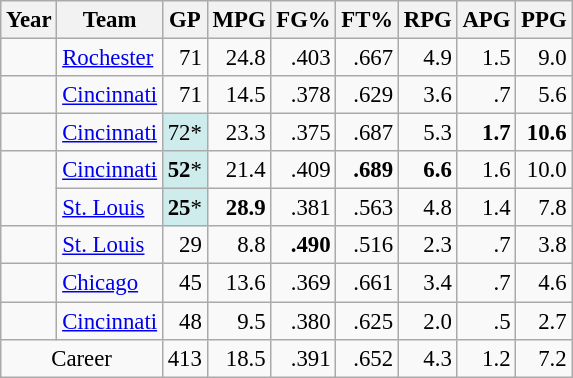<table class="wikitable sortable" style="font-size:95%; text-align:right;">
<tr>
<th>Year</th>
<th>Team</th>
<th>GP</th>
<th>MPG</th>
<th>FG%</th>
<th>FT%</th>
<th>RPG</th>
<th>APG</th>
<th>PPG</th>
</tr>
<tr>
<td style="text-align:left;"></td>
<td style="text-align:left;"><a href='#'>Rochester</a></td>
<td>71</td>
<td>24.8</td>
<td>.403</td>
<td>.667</td>
<td>4.9</td>
<td>1.5</td>
<td>9.0</td>
</tr>
<tr>
<td style="text-align:left;"></td>
<td style="text-align:left;"><a href='#'>Cincinnati</a></td>
<td>71</td>
<td>14.5</td>
<td>.378</td>
<td>.629</td>
<td>3.6</td>
<td>.7</td>
<td>5.6</td>
</tr>
<tr>
<td style="text-align:left;"></td>
<td style="text-align:left;"><a href='#'>Cincinnati</a></td>
<td style="background:#CFECEC;">72*</td>
<td>23.3</td>
<td>.375</td>
<td>.687</td>
<td>5.3</td>
<td><strong>1.7</strong></td>
<td><strong>10.6</strong></td>
</tr>
<tr>
<td rowspan="2;"style="text-align:left;"></td>
<td style="text-align:left;"><a href='#'>Cincinnati</a></td>
<td style="background:#CFECEC;"><strong>52</strong>*</td>
<td>21.4</td>
<td>.409</td>
<td><strong>.689</strong></td>
<td><strong>6.6</strong></td>
<td>1.6</td>
<td>10.0</td>
</tr>
<tr>
<td style="text-align:left;"><a href='#'>St. Louis</a></td>
<td style="background:#CFECEC;"><strong>25</strong>*</td>
<td><strong>28.9</strong></td>
<td>.381</td>
<td>.563</td>
<td>4.8</td>
<td>1.4</td>
<td>7.8</td>
</tr>
<tr>
<td style="text-align:left;"></td>
<td style="text-align:left;"><a href='#'>St. Louis</a></td>
<td>29</td>
<td>8.8</td>
<td><strong>.490</strong></td>
<td>.516</td>
<td>2.3</td>
<td>.7</td>
<td>3.8</td>
</tr>
<tr>
<td style="text-align:left;"></td>
<td style="text-align:left;"><a href='#'>Chicago</a></td>
<td>45</td>
<td>13.6</td>
<td>.369</td>
<td>.661</td>
<td>3.4</td>
<td>.7</td>
<td>4.6</td>
</tr>
<tr>
<td style="text-align:left;"></td>
<td style="text-align:left;"><a href='#'>Cincinnati</a></td>
<td>48</td>
<td>9.5</td>
<td>.380</td>
<td>.625</td>
<td>2.0</td>
<td>.5</td>
<td>2.7</td>
</tr>
<tr class="sortbottom">
<td style="text-align:center;" colspan="2">Career</td>
<td>413</td>
<td>18.5</td>
<td>.391</td>
<td>.652</td>
<td>4.3</td>
<td>1.2</td>
<td>7.2</td>
</tr>
</table>
